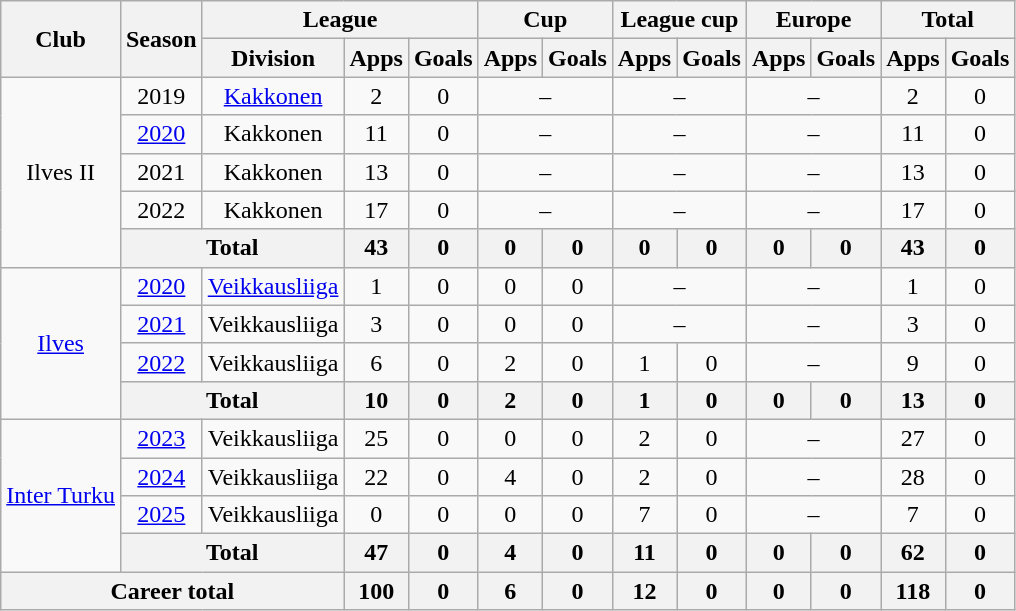<table class="wikitable" style="text-align:center">
<tr>
<th rowspan="2">Club</th>
<th rowspan="2">Season</th>
<th colspan="3">League</th>
<th colspan="2">Cup</th>
<th colspan="2">League cup</th>
<th colspan="2">Europe</th>
<th colspan="2">Total</th>
</tr>
<tr>
<th>Division</th>
<th>Apps</th>
<th>Goals</th>
<th>Apps</th>
<th>Goals</th>
<th>Apps</th>
<th>Goals</th>
<th>Apps</th>
<th>Goals</th>
<th>Apps</th>
<th>Goals</th>
</tr>
<tr>
<td rowspan="5">Ilves II</td>
<td>2019</td>
<td><a href='#'>Kakkonen</a></td>
<td>2</td>
<td>0</td>
<td colspan="2">–</td>
<td colspan="2">–</td>
<td colspan="2">–</td>
<td>2</td>
<td>0</td>
</tr>
<tr>
<td><a href='#'>2020</a></td>
<td>Kakkonen</td>
<td>11</td>
<td>0</td>
<td colspan="2">–</td>
<td colspan="2">–</td>
<td colspan="2">–</td>
<td>11</td>
<td>0</td>
</tr>
<tr>
<td>2021</td>
<td>Kakkonen</td>
<td>13</td>
<td>0</td>
<td colspan="2">–</td>
<td colspan="2">–</td>
<td colspan="2">–</td>
<td>13</td>
<td>0</td>
</tr>
<tr>
<td>2022</td>
<td>Kakkonen</td>
<td>17</td>
<td>0</td>
<td colspan="2">–</td>
<td colspan="2">–</td>
<td colspan="2">–</td>
<td>17</td>
<td>0</td>
</tr>
<tr>
<th colspan="2">Total</th>
<th>43</th>
<th>0</th>
<th>0</th>
<th>0</th>
<th>0</th>
<th>0</th>
<th>0</th>
<th>0</th>
<th>43</th>
<th>0</th>
</tr>
<tr>
<td rowspan="4"><a href='#'>Ilves</a></td>
<td><a href='#'>2020</a></td>
<td><a href='#'>Veikkausliiga</a></td>
<td>1</td>
<td>0</td>
<td>0</td>
<td>0</td>
<td colspan="2">–</td>
<td colspan="2">–</td>
<td>1</td>
<td>0</td>
</tr>
<tr>
<td><a href='#'>2021</a></td>
<td>Veikkausliiga</td>
<td>3</td>
<td>0</td>
<td>0</td>
<td>0</td>
<td colspan="2">–</td>
<td colspan="2">–</td>
<td>3</td>
<td>0</td>
</tr>
<tr>
<td><a href='#'>2022</a></td>
<td>Veikkausliiga</td>
<td>6</td>
<td>0</td>
<td>2</td>
<td>0</td>
<td>1</td>
<td>0</td>
<td colspan="2">–</td>
<td>9</td>
<td>0</td>
</tr>
<tr>
<th colspan="2">Total</th>
<th>10</th>
<th>0</th>
<th>2</th>
<th>0</th>
<th>1</th>
<th>0</th>
<th>0</th>
<th>0</th>
<th>13</th>
<th>0</th>
</tr>
<tr>
<td rowspan="4"><a href='#'>Inter Turku</a></td>
<td><a href='#'>2023</a></td>
<td>Veikkausliiga</td>
<td>25</td>
<td>0</td>
<td>0</td>
<td>0</td>
<td>2</td>
<td>0</td>
<td colspan="2">–</td>
<td>27</td>
<td>0</td>
</tr>
<tr>
<td><a href='#'>2024</a></td>
<td>Veikkausliiga</td>
<td>22</td>
<td>0</td>
<td>4</td>
<td>0</td>
<td>2</td>
<td>0</td>
<td colspan="2">–</td>
<td>28</td>
<td>0</td>
</tr>
<tr>
<td><a href='#'>2025</a></td>
<td>Veikkausliiga</td>
<td>0</td>
<td>0</td>
<td>0</td>
<td>0</td>
<td>7</td>
<td>0</td>
<td colspan=2>–</td>
<td>7</td>
<td>0</td>
</tr>
<tr>
<th colspan="2">Total</th>
<th>47</th>
<th>0</th>
<th>4</th>
<th>0</th>
<th>11</th>
<th>0</th>
<th>0</th>
<th>0</th>
<th>62</th>
<th>0</th>
</tr>
<tr>
<th colspan="3">Career total</th>
<th>100</th>
<th>0</th>
<th>6</th>
<th>0</th>
<th>12</th>
<th>0</th>
<th>0</th>
<th>0</th>
<th>118</th>
<th>0</th>
</tr>
</table>
